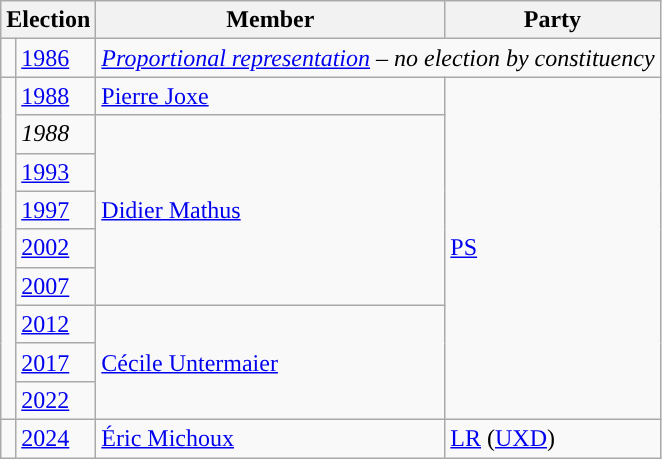<table class="wikitable">
<tr>
<th colspan="2">Election</th>
<th>Member</th>
<th>Party</th>
</tr>
<tr>
<td></td>
<td><a href='#'>1986</a></td>
<td colspan="2"><em><a href='#'>Proportional representation</a> – no election by constituency</em></td>
</tr>
<tr>
<td rowspan="9" style="background-color: "></td>
<td><a href='#'>1988</a></td>
<td><a href='#'>Pierre Joxe</a></td>
<td rowspan="9"><a href='#'>PS</a></td>
</tr>
<tr>
<td><em>1988</em></td>
<td rowspan="5"><a href='#'>Didier Mathus</a></td>
</tr>
<tr>
<td><a href='#'>1993</a></td>
</tr>
<tr>
<td><a href='#'>1997</a></td>
</tr>
<tr>
<td><a href='#'>2002</a></td>
</tr>
<tr>
<td><a href='#'>2007</a></td>
</tr>
<tr>
<td><a href='#'>2012</a></td>
<td rowspan="3"><a href='#'>Cécile Untermaier</a></td>
</tr>
<tr>
<td><a href='#'>2017</a></td>
</tr>
<tr>
<td><a href='#'>2022</a></td>
</tr>
<tr>
<td style="background-color: "></td>
<td><a href='#'>2024</a></td>
<td><a href='#'>Éric Michoux</a></td>
<td><a href='#'>LR</a> (<a href='#'>UXD</a>)</td>
</tr>
</table>
